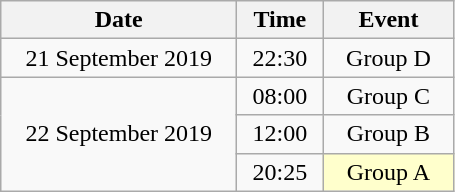<table class = "wikitable" style="text-align:center;">
<tr>
<th width=150>Date</th>
<th width=50>Time</th>
<th width=80>Event</th>
</tr>
<tr>
<td>21 September 2019</td>
<td>22:30</td>
<td>Group D</td>
</tr>
<tr>
<td rowspan=3>22 September 2019</td>
<td>08:00</td>
<td>Group C</td>
</tr>
<tr>
<td>12:00</td>
<td>Group B</td>
</tr>
<tr>
<td>20:25</td>
<td bgcolor="ffffcc">Group A</td>
</tr>
</table>
